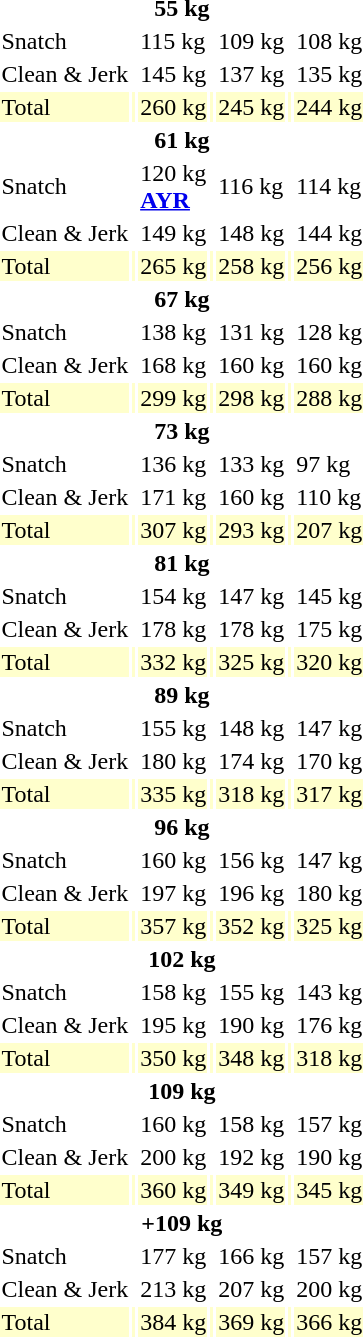<table>
<tr>
<th colspan=7>55 kg</th>
</tr>
<tr>
<td>Snatch</td>
<td></td>
<td>115 kg</td>
<td></td>
<td>109 kg</td>
<td></td>
<td>108 kg</td>
</tr>
<tr>
<td>Clean & Jerk</td>
<td></td>
<td>145 kg</td>
<td></td>
<td>137 kg</td>
<td></td>
<td>135 kg</td>
</tr>
<tr bgcolor=ffffcc>
<td>Total</td>
<td></td>
<td>260 kg</td>
<td></td>
<td>245 kg</td>
<td></td>
<td>244 kg</td>
</tr>
<tr>
<th colspan=7>61 kg</th>
</tr>
<tr>
<td>Snatch</td>
<td></td>
<td>120 kg<br><strong><a href='#'>AYR</a></strong></td>
<td></td>
<td>116 kg</td>
<td></td>
<td>114 kg</td>
</tr>
<tr>
<td>Clean & Jerk</td>
<td></td>
<td>149 kg</td>
<td></td>
<td>148 kg</td>
<td></td>
<td>144 kg</td>
</tr>
<tr bgcolor=ffffcc>
<td>Total</td>
<td></td>
<td>265 kg</td>
<td></td>
<td>258 kg</td>
<td></td>
<td>256 kg</td>
</tr>
<tr>
<th colspan=7>67 kg</th>
</tr>
<tr>
<td>Snatch</td>
<td></td>
<td>138 kg</td>
<td></td>
<td>131 kg</td>
<td></td>
<td>128 kg</td>
</tr>
<tr>
<td>Clean & Jerk</td>
<td></td>
<td>168 kg</td>
<td></td>
<td>160 kg</td>
<td></td>
<td>160 kg</td>
</tr>
<tr bgcolor=ffffcc>
<td>Total</td>
<td></td>
<td>299 kg</td>
<td></td>
<td>298 kg</td>
<td></td>
<td>288 kg</td>
</tr>
<tr>
<th colspan=7>73 kg</th>
</tr>
<tr>
<td>Snatch</td>
<td></td>
<td>136 kg</td>
<td></td>
<td>133 kg</td>
<td></td>
<td>97 kg</td>
</tr>
<tr>
<td>Clean & Jerk</td>
<td></td>
<td>171 kg</td>
<td></td>
<td>160 kg</td>
<td></td>
<td>110 kg</td>
</tr>
<tr bgcolor=ffffcc>
<td>Total</td>
<td></td>
<td>307 kg</td>
<td></td>
<td>293 kg</td>
<td></td>
<td>207 kg</td>
</tr>
<tr>
<th colspan=7>81 kg</th>
</tr>
<tr>
<td>Snatch</td>
<td></td>
<td>154 kg</td>
<td></td>
<td>147 kg</td>
<td></td>
<td>145 kg</td>
</tr>
<tr>
<td>Clean & Jerk</td>
<td></td>
<td>178 kg</td>
<td></td>
<td>178 kg</td>
<td></td>
<td>175 kg</td>
</tr>
<tr bgcolor=ffffcc>
<td>Total</td>
<td></td>
<td>332 kg</td>
<td></td>
<td>325 kg</td>
<td></td>
<td>320 kg</td>
</tr>
<tr>
<th colspan=7>89 kg</th>
</tr>
<tr>
<td>Snatch</td>
<td></td>
<td>155 kg</td>
<td></td>
<td>148 kg</td>
<td></td>
<td>147 kg</td>
</tr>
<tr>
<td>Clean & Jerk</td>
<td></td>
<td>180 kg</td>
<td></td>
<td>174 kg</td>
<td></td>
<td>170 kg</td>
</tr>
<tr bgcolor=ffffcc>
<td>Total</td>
<td></td>
<td>335 kg</td>
<td></td>
<td>318 kg</td>
<td></td>
<td>317 kg</td>
</tr>
<tr>
<th colspan=7>96 kg</th>
</tr>
<tr>
<td>Snatch</td>
<td></td>
<td>160 kg</td>
<td></td>
<td>156 kg</td>
<td></td>
<td>147 kg</td>
</tr>
<tr>
<td>Clean & Jerk</td>
<td></td>
<td>197 kg</td>
<td></td>
<td>196 kg</td>
<td></td>
<td>180 kg</td>
</tr>
<tr bgcolor=ffffcc>
<td>Total</td>
<td></td>
<td>357 kg</td>
<td></td>
<td>352 kg</td>
<td></td>
<td>325 kg</td>
</tr>
<tr>
<th colspan=7>102 kg</th>
</tr>
<tr>
<td>Snatch</td>
<td></td>
<td>158 kg</td>
<td></td>
<td>155 kg</td>
<td></td>
<td>143 kg</td>
</tr>
<tr>
<td>Clean & Jerk</td>
<td></td>
<td>195 kg</td>
<td></td>
<td>190 kg</td>
<td></td>
<td>176 kg</td>
</tr>
<tr bgcolor=ffffcc>
<td>Total</td>
<td></td>
<td>350 kg</td>
<td></td>
<td>348 kg</td>
<td></td>
<td>318 kg</td>
</tr>
<tr>
<th colspan=7>109 kg</th>
</tr>
<tr>
<td>Snatch</td>
<td></td>
<td>160 kg</td>
<td></td>
<td>158 kg</td>
<td></td>
<td>157 kg</td>
</tr>
<tr>
<td>Clean & Jerk</td>
<td></td>
<td>200 kg</td>
<td></td>
<td>192 kg</td>
<td></td>
<td>190 kg</td>
</tr>
<tr bgcolor=ffffcc>
<td>Total</td>
<td></td>
<td>360 kg</td>
<td></td>
<td>349 kg</td>
<td></td>
<td>345 kg</td>
</tr>
<tr>
<th colspan=7>+109 kg</th>
</tr>
<tr>
<td>Snatch</td>
<td></td>
<td>177 kg</td>
<td></td>
<td>166 kg</td>
<td></td>
<td>157 kg</td>
</tr>
<tr>
<td>Clean & Jerk</td>
<td></td>
<td>213 kg</td>
<td></td>
<td>207 kg</td>
<td></td>
<td>200 kg</td>
</tr>
<tr bgcolor=ffffcc>
<td>Total</td>
<td></td>
<td>384 kg</td>
<td></td>
<td>369 kg</td>
<td></td>
<td>366 kg</td>
</tr>
</table>
